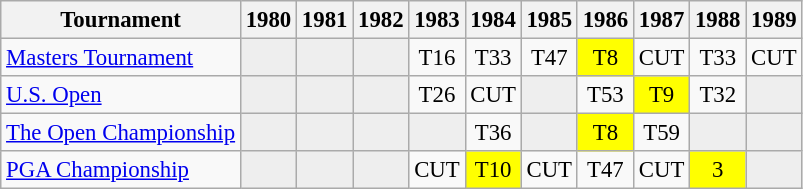<table class="wikitable" style="font-size:95%;text-align:center;">
<tr>
<th>Tournament</th>
<th>1980</th>
<th>1981</th>
<th>1982</th>
<th>1983</th>
<th>1984</th>
<th>1985</th>
<th>1986</th>
<th>1987</th>
<th>1988</th>
<th>1989</th>
</tr>
<tr>
<td align=left><a href='#'>Masters Tournament</a></td>
<td style="background:#eeeeee;"></td>
<td style="background:#eeeeee;"></td>
<td style="background:#eeeeee;"></td>
<td>T16</td>
<td>T33</td>
<td>T47</td>
<td style="background:yellow;">T8</td>
<td>CUT</td>
<td>T33</td>
<td>CUT</td>
</tr>
<tr>
<td align=left><a href='#'>U.S. Open</a></td>
<td style="background:#eeeeee;"></td>
<td style="background:#eeeeee;"></td>
<td style="background:#eeeeee;"></td>
<td>T26</td>
<td>CUT</td>
<td style="background:#eeeeee;"></td>
<td>T53</td>
<td style="background:yellow;">T9</td>
<td>T32</td>
<td style="background:#eeeeee;"></td>
</tr>
<tr>
<td align=left><a href='#'>The Open Championship</a></td>
<td style="background:#eeeeee;"></td>
<td style="background:#eeeeee;"></td>
<td style="background:#eeeeee;"></td>
<td style="background:#eeeeee;"></td>
<td>T36</td>
<td style="background:#eeeeee;"></td>
<td style="background:yellow;">T8</td>
<td>T59</td>
<td style="background:#eeeeee;"></td>
<td style="background:#eeeeee;"></td>
</tr>
<tr>
<td align=left><a href='#'>PGA Championship</a></td>
<td style="background:#eeeeee;"></td>
<td style="background:#eeeeee;"></td>
<td style="background:#eeeeee;"></td>
<td>CUT</td>
<td style="background:yellow;">T10</td>
<td>CUT</td>
<td>T47</td>
<td>CUT</td>
<td style="background:yellow;">3</td>
<td style="background:#eeeeee;"></td>
</tr>
</table>
